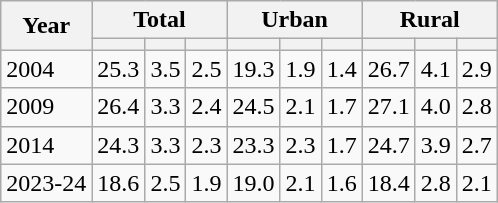<table class="wikitable" style="text-align:right;">
<tr>
<th rowspan=2>Year</th>
<th colspan=3>Total</th>
<th colspan=3>Urban</th>
<th colspan=3>Rural</th>
</tr>
<tr>
<th></th>
<th></th>
<th></th>
<th></th>
<th></th>
<th></th>
<th></th>
<th></th>
<th></th>
</tr>
<tr>
<td align=left>2004</td>
<td>25.3</td>
<td>3.5</td>
<td>2.5</td>
<td>19.3</td>
<td>1.9</td>
<td>1.4</td>
<td>26.7</td>
<td>4.1</td>
<td>2.9</td>
</tr>
<tr>
<td align=left>2009</td>
<td>26.4</td>
<td>3.3</td>
<td>2.4</td>
<td>24.5</td>
<td>2.1</td>
<td>1.7</td>
<td>27.1</td>
<td>4.0</td>
<td>2.8</td>
</tr>
<tr>
<td align=left>2014</td>
<td>24.3</td>
<td>3.3</td>
<td>2.3</td>
<td>23.3</td>
<td>2.3</td>
<td>1.7</td>
<td>24.7</td>
<td>3.9</td>
<td>2.7</td>
</tr>
<tr>
<td align=left>2023-24</td>
<td>18.6</td>
<td>2.5</td>
<td>1.9</td>
<td>19.0</td>
<td>2.1</td>
<td>1.6</td>
<td>18.4</td>
<td>2.8</td>
<td>2.1</td>
</tr>
</table>
